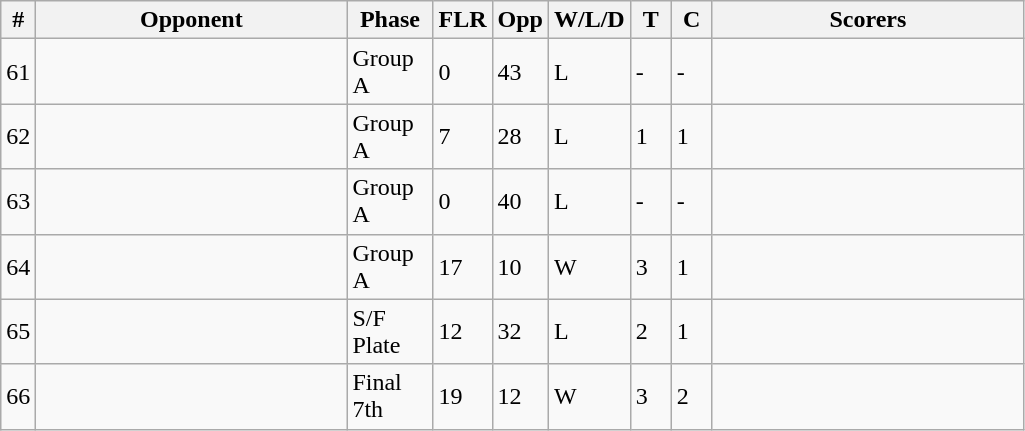<table class="wikitable sortable">
<tr>
<th width=10>#</th>
<th width=200>Opponent</th>
<th width=50>Phase</th>
<th width=30>FLR</th>
<th width=30>Opp</th>
<th width=45>W/L/D</th>
<th width=20>T</th>
<th width=20>C</th>
<th width=200>Scorers</th>
</tr>
<tr>
<td>61</td>
<td></td>
<td>Group A</td>
<td>0</td>
<td>43</td>
<td>L</td>
<td>-</td>
<td>-</td>
<td></td>
</tr>
<tr>
<td>62</td>
<td></td>
<td>Group A</td>
<td>7</td>
<td>28</td>
<td>L</td>
<td>1</td>
<td>1</td>
<td></td>
</tr>
<tr>
<td>63</td>
<td></td>
<td>Group A</td>
<td>0</td>
<td>40</td>
<td>L</td>
<td>-</td>
<td>-</td>
<td></td>
</tr>
<tr>
<td>64</td>
<td></td>
<td>Group A</td>
<td>17</td>
<td>10</td>
<td>W</td>
<td>3</td>
<td>1</td>
<td></td>
</tr>
<tr>
<td>65</td>
<td></td>
<td>S/F Plate</td>
<td>12</td>
<td>32</td>
<td>L</td>
<td>2</td>
<td>1</td>
<td></td>
</tr>
<tr>
<td>66</td>
<td></td>
<td>Final 7th</td>
<td>19</td>
<td>12</td>
<td>W</td>
<td>3</td>
<td>2</td>
<td></td>
</tr>
</table>
